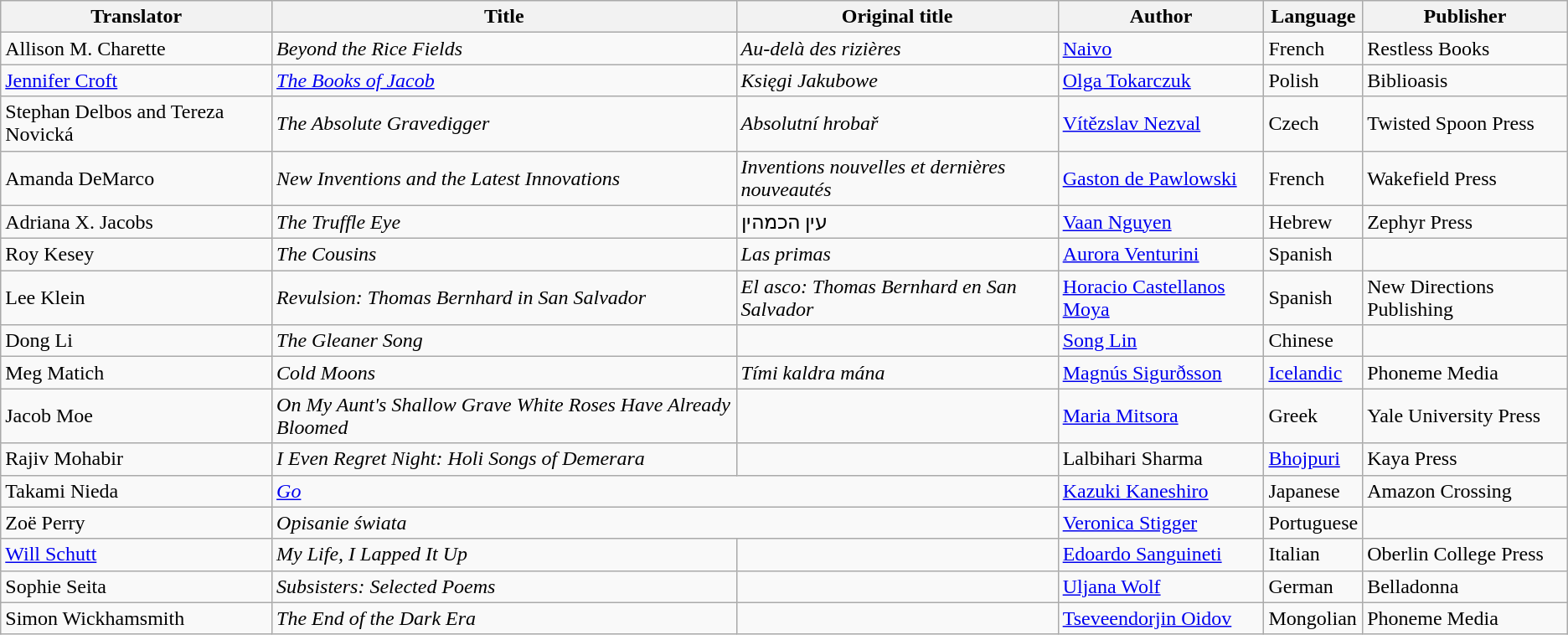<table class="wikitable sortable">
<tr>
<th>Translator</th>
<th>Title</th>
<th>Original title</th>
<th>Author</th>
<th>Language</th>
<th>Publisher</th>
</tr>
<tr>
<td>Allison M. Charette</td>
<td><em>Beyond the Rice Fields</em></td>
<td><em>Au-delà des rizières</em></td>
<td> <a href='#'>Naivo</a></td>
<td>French</td>
<td>Restless Books</td>
</tr>
<tr>
<td><a href='#'>Jennifer Croft</a></td>
<td><em><a href='#'>The Books of Jacob</a></em></td>
<td><em>Księgi Jakubowe</em></td>
<td> <a href='#'>Olga Tokarczuk</a></td>
<td>Polish</td>
<td>Biblioasis</td>
</tr>
<tr>
<td>Stephan Delbos and Tereza Novická</td>
<td><em>The Absolute Gravedigger</em></td>
<td><em>Absolutní hrobař</em></td>
<td> <a href='#'>Vítězslav Nezval</a></td>
<td>Czech</td>
<td>Twisted Spoon Press</td>
</tr>
<tr>
<td>Amanda DeMarco</td>
<td><em>New Inventions and the Latest Innovations</em></td>
<td><em>Inventions nouvelles et dernières nouveautés</em></td>
<td> <a href='#'>Gaston de Pawlowski</a></td>
<td>French</td>
<td>Wakefield Press</td>
</tr>
<tr>
<td>Adriana X. Jacobs</td>
<td><em>The Truffle Eye</em></td>
<td>עין הכמהין</td>
<td> <a href='#'>Vaan Nguyen</a></td>
<td>Hebrew</td>
<td>Zephyr Press</td>
</tr>
<tr>
<td>Roy Kesey</td>
<td><em>The Cousins</em></td>
<td><em>Las primas</em></td>
<td> <a href='#'>Aurora Venturini</a></td>
<td>Spanish</td>
<td></td>
</tr>
<tr>
<td>Lee Klein</td>
<td><em>Revulsion: Thomas Bernhard in San Salvador</em></td>
<td><em>El asco: Thomas Bernhard en San Salvador</em></td>
<td> <a href='#'>Horacio Castellanos Moya</a></td>
<td>Spanish</td>
<td>New Directions Publishing</td>
</tr>
<tr>
<td>Dong Li</td>
<td><em>The Gleaner Song</em></td>
<td></td>
<td> <a href='#'>Song Lin</a></td>
<td>Chinese</td>
<td></td>
</tr>
<tr>
<td>Meg Matich</td>
<td><em>Cold Moons</em></td>
<td><em>Tími kaldra mána</em></td>
<td> <a href='#'>Magnús Sigurðsson</a></td>
<td><a href='#'>Icelandic</a></td>
<td>Phoneme Media</td>
</tr>
<tr>
<td>Jacob Moe</td>
<td><em>On My Aunt's Shallow Grave White Roses Have Already Bloomed</em></td>
<td></td>
<td> <a href='#'>Maria Mitsora</a></td>
<td>Greek</td>
<td>Yale University Press</td>
</tr>
<tr>
<td>Rajiv Mohabir</td>
<td><em>I Even Regret Night: Holi Songs of Demerara</em></td>
<td></td>
<td> Lalbihari Sharma</td>
<td><a href='#'>Bhojpuri</a></td>
<td>Kaya Press</td>
</tr>
<tr>
<td>Takami Nieda</td>
<td colspan="2"><em><a href='#'>Go</a></em></td>
<td> <a href='#'>Kazuki Kaneshiro</a></td>
<td>Japanese</td>
<td>Amazon Crossing</td>
</tr>
<tr>
<td>Zoë Perry</td>
<td colspan="2"><em>Opisanie świata</em></td>
<td> <a href='#'>Veronica Stigger</a></td>
<td>Portuguese</td>
<td></td>
</tr>
<tr>
<td><a href='#'>Will Schutt</a></td>
<td><em>My Life, I Lapped It Up</em></td>
<td></td>
<td> <a href='#'>Edoardo Sanguineti</a></td>
<td>Italian</td>
<td>Oberlin College Press</td>
</tr>
<tr>
<td>Sophie Seita</td>
<td><em>Subsisters: Selected Poems</em></td>
<td></td>
<td> <a href='#'>Uljana Wolf</a></td>
<td>German</td>
<td>Belladonna</td>
</tr>
<tr>
<td>Simon Wickhamsmith</td>
<td><em>The End of the Dark Era</em></td>
<td></td>
<td> <a href='#'>Tseveendorjin Oidov</a></td>
<td>Mongolian</td>
<td>Phoneme Media</td>
</tr>
</table>
